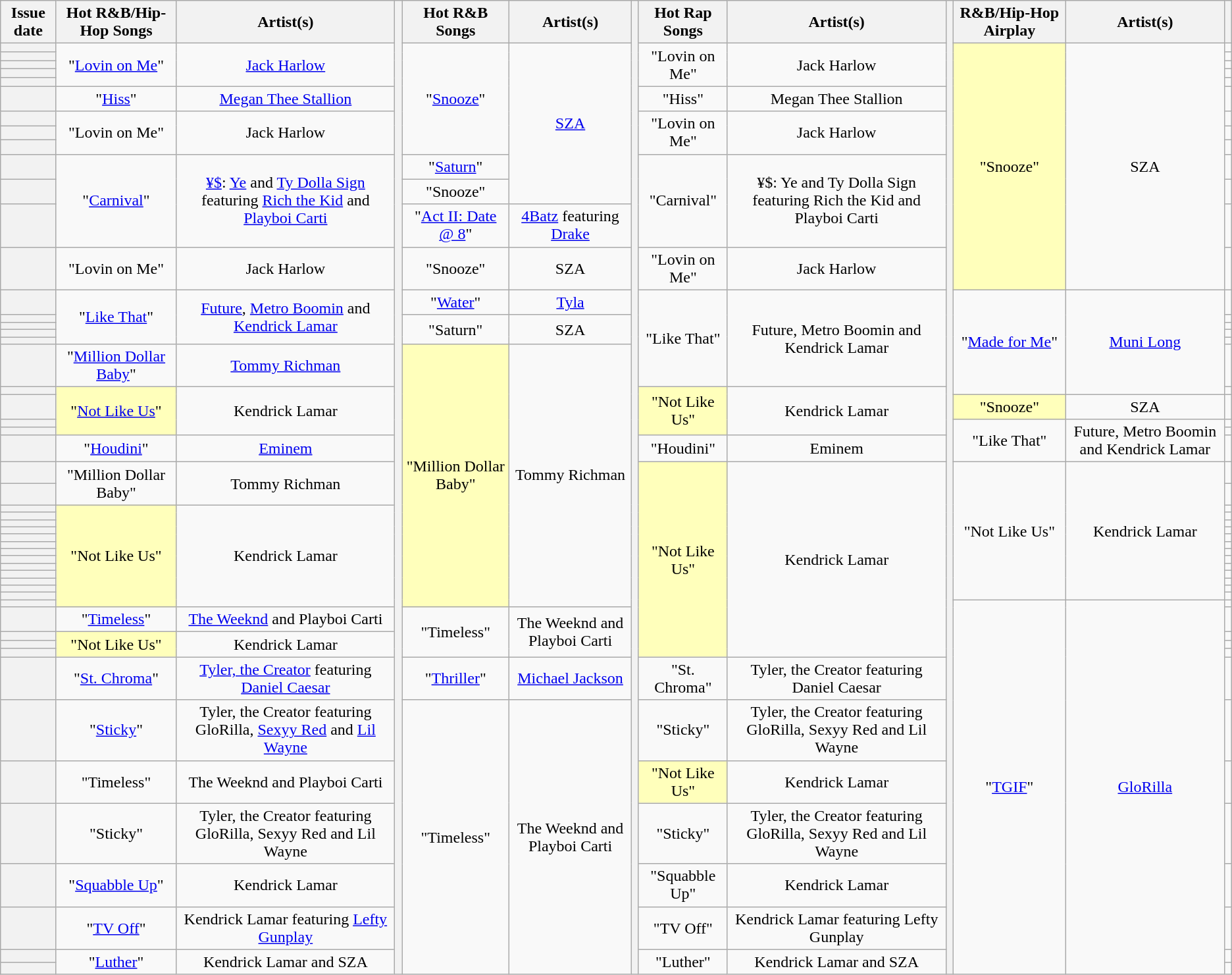<table class="wikitable plainrowheaders" style="text-align:center;">
<tr>
<th scope="col">Issue date</th>
<th scope="col">Hot R&B/Hip-Hop Songs</th>
<th scope="col">Artist(s)</th>
<th rowspan="102"></th>
<th scope="col">Hot R&B Songs</th>
<th scope="col">Artist(s)</th>
<th rowspan="102"></th>
<th scope="col">Hot Rap Songs</th>
<th scope="col">Artist(s)</th>
<th rowspan="102"></th>
<th scope="col">R&B/Hip-Hop Airplay</th>
<th scope="col">Artist(s)</th>
<th scope="col"></th>
</tr>
<tr>
<th scope="row"></th>
<td rowspan="5">"<a href='#'>Lovin on Me</a>"</td>
<td rowspan="5"><a href='#'>Jack Harlow</a></td>
<td rowspan="9">"<a href='#'>Snooze</a>"</td>
<td rowspan="11"><a href='#'>SZA</a></td>
<td rowspan="5">"Lovin on Me"</td>
<td rowspan="5">Jack Harlow</td>
<td style="background-color:#FFFFBB" rowspan="13">"Snooze" </td>
<td rowspan="13">SZA</td>
<td></td>
</tr>
<tr>
<th scope="row"></th>
<td></td>
</tr>
<tr>
<th scope="row"></th>
<td></td>
</tr>
<tr>
<th scope="row"></th>
<td></td>
</tr>
<tr>
<th scope="row"></th>
<td></td>
</tr>
<tr>
<th scope="row"></th>
<td>"<a href='#'>Hiss</a>"</td>
<td><a href='#'>Megan Thee Stallion</a></td>
<td>"Hiss"</td>
<td>Megan Thee Stallion</td>
<td></td>
</tr>
<tr>
<th scope="row"></th>
<td rowspan="3">"Lovin on Me"</td>
<td rowspan="3">Jack Harlow</td>
<td rowspan="3">"Lovin on Me"</td>
<td rowspan="3">Jack Harlow</td>
<td></td>
</tr>
<tr>
<th scope="row"></th>
<td></td>
</tr>
<tr>
<th scope="row"></th>
<td></td>
</tr>
<tr>
<th scope="row"></th>
<td rowspan="3">"<a href='#'>Carnival</a>"</td>
<td rowspan="3"><a href='#'>¥$</a>: <a href='#'>Ye</a> and <a href='#'>Ty Dolla Sign</a> featuring <a href='#'>Rich the Kid</a> and <a href='#'>Playboi Carti</a></td>
<td>"<a href='#'>Saturn</a>"</td>
<td rowspan="3">"Carnival"</td>
<td rowspan="3">¥$: Ye and Ty Dolla Sign featuring Rich the Kid and Playboi Carti</td>
<td></td>
</tr>
<tr>
<th scope="row"></th>
<td>"Snooze"</td>
<td></td>
</tr>
<tr>
<th scope="row"></th>
<td>"<a href='#'>Act II: Date @ 8</a>"</td>
<td><a href='#'>4Batz</a> featuring <a href='#'>Drake</a></td>
<td></td>
</tr>
<tr>
<th scope="row"></th>
<td>"Lovin on Me"</td>
<td>Jack Harlow</td>
<td>"Snooze"</td>
<td>SZA</td>
<td>"Lovin on Me"</td>
<td>Jack Harlow</td>
<td></td>
</tr>
<tr>
<th scope="row"></th>
<td rowspan="5">"<a href='#'>Like That</a>"</td>
<td rowspan="5"><a href='#'>Future</a>, <a href='#'>Metro Boomin</a> and <a href='#'>Kendrick Lamar</a></td>
<td>"<a href='#'>Water</a>"</td>
<td><a href='#'>Tyla</a></td>
<td rowspan="6">"Like That"</td>
<td rowspan="6">Future, Metro Boomin and Kendrick Lamar</td>
<td rowspan="7">"<a href='#'>Made for Me</a>"</td>
<td rowspan="7"><a href='#'>Muni Long</a></td>
<td></td>
</tr>
<tr>
<th scope="row"></th>
<td rowspan="4">"Saturn"</td>
<td rowspan="4">SZA</td>
<td></td>
</tr>
<tr>
<th scope="row"></th>
<td></td>
</tr>
<tr>
<th scope="row"></th>
<td></td>
</tr>
<tr>
<th scope="row"></th>
<td></td>
</tr>
<tr>
<th scope="row"></th>
<td>"<a href='#'>Million Dollar Baby</a>"</td>
<td><a href='#'>Tommy Richman</a></td>
<td style="background-color:#FFFFBB" rowspan="22">"Million Dollar Baby" </td>
<td rowspan="22">Tommy Richman</td>
<td></td>
</tr>
<tr>
<th scope="row"></th>
<td style="background-color:#FFFFBB" rowspan="4">"<a href='#'>Not Like Us</a>" </td>
<td rowspan="4">Kendrick Lamar</td>
<td style="background-color:#FFFFBB" rowspan="4">"Not Like Us" </td>
<td rowspan="4">Kendrick Lamar</td>
<td></td>
</tr>
<tr>
<th scope="row"></th>
<td style="background-color:#FFFFBB">"Snooze" </td>
<td>SZA</td>
<td></td>
</tr>
<tr>
<th scope="row"></th>
<td rowspan="3">"Like That"</td>
<td rowspan="3">Future, Metro Boomin and Kendrick Lamar</td>
<td></td>
</tr>
<tr>
<th scope="row"></th>
<td></td>
</tr>
<tr>
<th scope="row"></th>
<td>"<a href='#'>Houdini</a>"</td>
<td><a href='#'>Eminem</a></td>
<td>"Houdini"</td>
<td>Eminem</td>
<td></td>
</tr>
<tr>
<th scope="row"></th>
<td rowspan="2">"Million Dollar Baby"</td>
<td rowspan="2">Tommy Richman</td>
<td style="background-color:#FFFFBB" rowspan="20">"Not Like Us" </td>
<td rowspan="20">Kendrick Lamar</td>
<td rowspan="15">"Not Like Us"</td>
<td rowspan="15">Kendrick Lamar</td>
<td></td>
</tr>
<tr>
<th scope="row"></th>
<td></td>
</tr>
<tr>
<th scope="row"></th>
<td style="background-color:#FFFFBB" rowspan="14">"Not Like Us" </td>
<td rowspan="14">Kendrick Lamar</td>
<td></td>
</tr>
<tr>
<th scope="row"></th>
<td></td>
</tr>
<tr>
<th scope="row"></th>
<td></td>
</tr>
<tr>
<th scope="row"></th>
<td></td>
</tr>
<tr>
<th scope="row"></th>
<td></td>
</tr>
<tr>
<th scope="row"></th>
<td></td>
</tr>
<tr>
<th scope="row"></th>
<td></td>
</tr>
<tr>
<th scope="row"></th>
<td></td>
</tr>
<tr>
<th scope="row"></th>
<td></td>
</tr>
<tr>
<th scope="row"></th>
<td></td>
</tr>
<tr>
<th scope="row"></th>
<td></td>
</tr>
<tr>
<th scope="row"></th>
<td></td>
</tr>
<tr>
<th scope="row"></th>
<td></td>
</tr>
<tr>
<th scope="row"></th>
<td rowspan="13">"<a href='#'>TGIF</a>"</td>
<td rowspan="13"><a href='#'>GloRilla</a></td>
<td></td>
</tr>
<tr>
<th scope="row"></th>
<td>"<a href='#'>Timeless</a>"</td>
<td><a href='#'>The Weeknd</a> and Playboi Carti</td>
<td rowspan="4">"Timeless"</td>
<td rowspan="4">The Weeknd and Playboi Carti</td>
<td></td>
</tr>
<tr>
<th scope="row"></th>
<td style="background-color:#FFFFBB" rowspan="3">"Not Like Us" </td>
<td rowspan="3">Kendrick Lamar</td>
<td></td>
</tr>
<tr>
<th scope="row"></th>
<td></td>
</tr>
<tr>
<th scope="row"></th>
<td></td>
</tr>
<tr>
<th scope="row"></th>
<td>"<a href='#'>St. Chroma</a>"</td>
<td><a href='#'>Tyler, the Creator</a> featuring <a href='#'>Daniel Caesar</a></td>
<td>"<a href='#'>Thriller</a>"</td>
<td><a href='#'>Michael Jackson</a></td>
<td>"St. Chroma"</td>
<td>Tyler, the Creator featuring Daniel Caesar</td>
<td></td>
</tr>
<tr>
<th scope="row"></th>
<td>"<a href='#'>Sticky</a>"</td>
<td>Tyler, the Creator featuring GloRilla, <a href='#'>Sexyy Red</a> and <a href='#'>Lil Wayne</a></td>
<td rowspan="7">"Timeless"</td>
<td rowspan="7">The Weeknd and Playboi Carti</td>
<td>"Sticky"</td>
<td>Tyler, the Creator featuring GloRilla, Sexyy Red and Lil Wayne</td>
<td></td>
</tr>
<tr>
<th scope="row"></th>
<td>"Timeless"</td>
<td>The Weeknd and Playboi Carti</td>
<td style="background-color:#FFFFBB">"Not Like Us" </td>
<td>Kendrick Lamar</td>
<td></td>
</tr>
<tr>
<th scope="row"></th>
<td>"Sticky"</td>
<td>Tyler, the Creator featuring GloRilla, Sexyy Red and Lil Wayne</td>
<td>"Sticky"</td>
<td>Tyler, the Creator featuring GloRilla, Sexyy Red and Lil Wayne</td>
<td></td>
</tr>
<tr>
<th scope="row"></th>
<td>"<a href='#'>Squabble Up</a>"</td>
<td>Kendrick Lamar</td>
<td>"Squabble Up"</td>
<td>Kendrick Lamar</td>
<td></td>
</tr>
<tr>
<th scope="row"></th>
<td>"<a href='#'>TV Off</a>"</td>
<td>Kendrick Lamar featuring <a href='#'>Lefty Gunplay</a></td>
<td>"TV Off"</td>
<td>Kendrick Lamar featuring Lefty Gunplay</td>
<td></td>
</tr>
<tr>
<th scope="row"></th>
<td rowspan="2">"<a href='#'>Luther</a>"</td>
<td rowspan="2">Kendrick Lamar and SZA</td>
<td rowspan="2">"Luther"</td>
<td rowspan="2">Kendrick Lamar and SZA</td>
<td></td>
</tr>
<tr>
<th scope="row"></th>
<td></td>
</tr>
</table>
